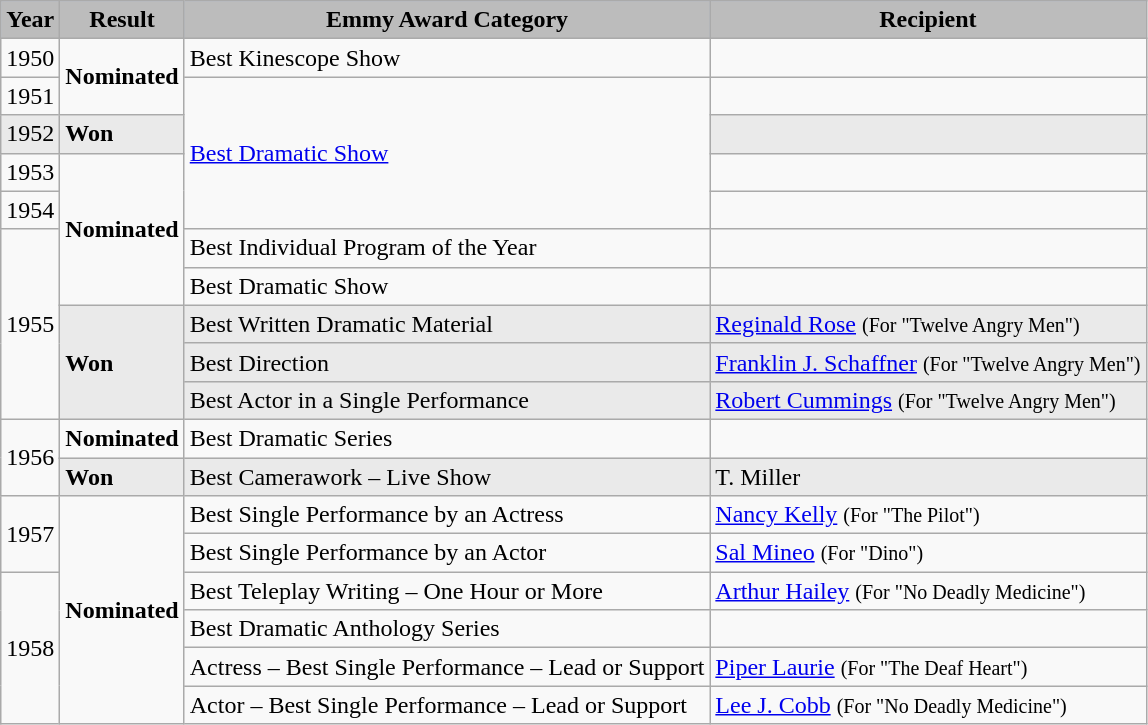<table class="wikitable">
<tr style="background:#b0c4de; text-align:center;">
<th style="background:#bcbcbc;">Year</th>
<th style="background:#bcbcbc;">Result</th>
<th style="background:#bcbcbc;">Emmy Award Category</th>
<th style="background:#bcbcbc;">Recipient</th>
</tr>
<tr>
<td>1950</td>
<td rowspan=2><strong>Nominated</strong></td>
<td>Best Kinescope Show</td>
<td></td>
</tr>
<tr>
<td>1951</td>
<td rowspan=4><a href='#'>Best Dramatic Show</a></td>
<td></td>
</tr>
<tr style="background:#eaeaea;"|>
<td>1952</td>
<td><strong>Won</strong></td>
<td></td>
</tr>
<tr>
<td>1953</td>
<td rowspan=4><strong>Nominated</strong></td>
<td></td>
</tr>
<tr>
<td>1954</td>
<td></td>
</tr>
<tr>
<td rowspan=5>1955</td>
<td>Best Individual Program of the Year</td>
<td></td>
</tr>
<tr>
<td>Best Dramatic Show</td>
<td></td>
</tr>
<tr style="background:#eaeaea;"|>
<td rowspan=3><strong>Won</strong></td>
<td>Best Written Dramatic Material</td>
<td><a href='#'>Reginald Rose</a> <small>(For "Twelve Angry Men")</small></td>
</tr>
<tr style="background:#eaeaea;"|>
<td>Best Direction</td>
<td><a href='#'>Franklin J. Schaffner</a> <small>(For "Twelve Angry Men")</small></td>
</tr>
<tr style="background:#eaeaea;"|>
<td>Best Actor in a Single Performance</td>
<td><a href='#'>Robert Cummings</a> <small>(For "Twelve Angry Men")</small></td>
</tr>
<tr>
<td rowspan=2>1956</td>
<td><strong>Nominated</strong></td>
<td>Best Dramatic Series</td>
<td></td>
</tr>
<tr style="background:#eaeaea;"|>
<td><strong>Won</strong></td>
<td>Best Camerawork – Live Show</td>
<td>T. Miller</td>
</tr>
<tr>
<td rowspan=2>1957</td>
<td rowspan=6><strong>Nominated</strong></td>
<td>Best Single Performance by an Actress</td>
<td><a href='#'>Nancy Kelly</a> <small>(For "The Pilot")</small></td>
</tr>
<tr>
<td>Best Single Performance by an Actor</td>
<td><a href='#'>Sal Mineo</a> <small>(For "Dino")</small></td>
</tr>
<tr>
<td rowspan=4>1958</td>
<td>Best Teleplay Writing – One Hour or More</td>
<td><a href='#'>Arthur Hailey</a> <small>(For "No Deadly Medicine")</small></td>
</tr>
<tr>
<td>Best Dramatic Anthology Series</td>
<td></td>
</tr>
<tr>
<td>Actress – Best Single Performance – Lead or Support</td>
<td><a href='#'>Piper Laurie</a> <small>(For "The Deaf Heart")</small></td>
</tr>
<tr>
<td>Actor – Best Single Performance – Lead or Support</td>
<td><a href='#'>Lee J. Cobb</a> <small>(For "No Deadly Medicine")</small></td>
</tr>
</table>
